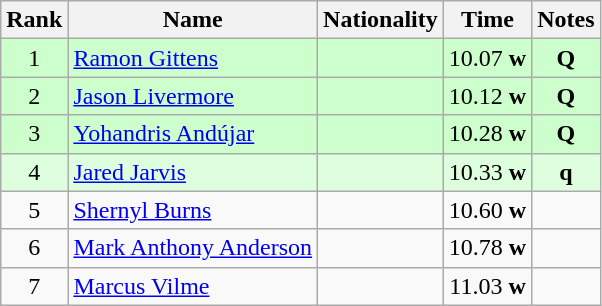<table class="wikitable sortable" style="text-align:center">
<tr>
<th>Rank</th>
<th>Name</th>
<th>Nationality</th>
<th>Time</th>
<th>Notes</th>
</tr>
<tr bgcolor=ccffcc>
<td align=center>1</td>
<td align=left><a href='#'>Ramon Gittens</a></td>
<td align=left></td>
<td>10.07 <strong>w</strong></td>
<td><strong>Q</strong></td>
</tr>
<tr bgcolor=ccffcc>
<td align=center>2</td>
<td align=left><a href='#'>Jason Livermore</a></td>
<td align=left></td>
<td>10.12 <strong>w</strong></td>
<td><strong>Q</strong></td>
</tr>
<tr bgcolor=ccffcc>
<td align=center>3</td>
<td align=left><a href='#'>Yohandris Andújar</a></td>
<td align=left></td>
<td>10.28 <strong>w</strong></td>
<td><strong>Q</strong></td>
</tr>
<tr bgcolor=ddffdd>
<td align=center>4</td>
<td align=left><a href='#'>Jared Jarvis</a></td>
<td align=left></td>
<td>10.33 <strong>w</strong></td>
<td><strong>q</strong></td>
</tr>
<tr>
<td align=center>5</td>
<td align=left><a href='#'>Shernyl Burns</a></td>
<td align=left></td>
<td>10.60 <strong>w</strong></td>
<td></td>
</tr>
<tr>
<td align=center>6</td>
<td align=left><a href='#'>Mark Anthony Anderson</a></td>
<td align=left></td>
<td>10.78 <strong>w</strong></td>
<td></td>
</tr>
<tr>
<td align=center>7</td>
<td align=left><a href='#'>Marcus Vilme</a></td>
<td align=left></td>
<td>11.03 <strong>w</strong></td>
<td></td>
</tr>
</table>
